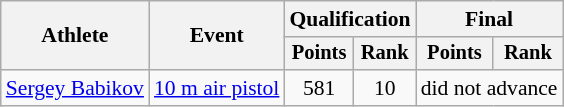<table class="wikitable" style="font-size:90%">
<tr>
<th rowspan="2">Athlete</th>
<th rowspan="2">Event</th>
<th colspan=2>Qualification</th>
<th colspan=2>Final</th>
</tr>
<tr style="font-size:95%">
<th>Points</th>
<th>Rank</th>
<th>Points</th>
<th>Rank</th>
</tr>
<tr align=center>
<td align=left><a href='#'>Sergey Babikov</a></td>
<td align=left><a href='#'>10 m air pistol</a></td>
<td>581</td>
<td>10</td>
<td colspan=2>did not advance</td>
</tr>
</table>
